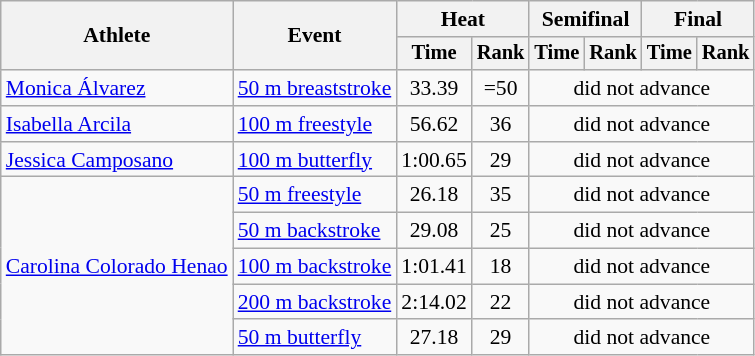<table class=wikitable style="font-size:90%">
<tr>
<th rowspan="2">Athlete</th>
<th rowspan="2">Event</th>
<th colspan="2">Heat</th>
<th colspan="2">Semifinal</th>
<th colspan="2">Final</th>
</tr>
<tr style="font-size:95%">
<th>Time</th>
<th>Rank</th>
<th>Time</th>
<th>Rank</th>
<th>Time</th>
<th>Rank</th>
</tr>
<tr align=center>
<td align=left><a href='#'>Monica Álvarez</a></td>
<td align=left><a href='#'>50 m breaststroke</a></td>
<td>33.39</td>
<td>=50</td>
<td colspan=4>did not advance</td>
</tr>
<tr align=center>
<td align=left><a href='#'>Isabella Arcila</a></td>
<td align=left><a href='#'>100 m freestyle</a></td>
<td>56.62</td>
<td>36</td>
<td colspan=4>did not advance</td>
</tr>
<tr align=center>
<td align=left><a href='#'>Jessica Camposano</a></td>
<td align=left><a href='#'>100 m butterfly</a></td>
<td>1:00.65</td>
<td>29</td>
<td colspan=4>did not advance</td>
</tr>
<tr align=center>
<td align=left rowspan=5><a href='#'>Carolina Colorado Henao</a></td>
<td align=left><a href='#'>50 m freestyle</a></td>
<td>26.18</td>
<td>35</td>
<td colspan=4>did not advance</td>
</tr>
<tr align=center>
<td align=left><a href='#'>50 m backstroke</a></td>
<td>29.08</td>
<td>25</td>
<td colspan=4>did not advance</td>
</tr>
<tr align=center>
<td align=left><a href='#'>100 m backstroke</a></td>
<td>1:01.41</td>
<td>18</td>
<td colspan=4>did not advance</td>
</tr>
<tr align=center>
<td align=left><a href='#'>200 m backstroke</a></td>
<td>2:14.02</td>
<td>22</td>
<td colspan=4>did not advance</td>
</tr>
<tr align=center>
<td align=left><a href='#'>50 m butterfly</a></td>
<td>27.18</td>
<td>29</td>
<td colspan=4>did not advance</td>
</tr>
</table>
